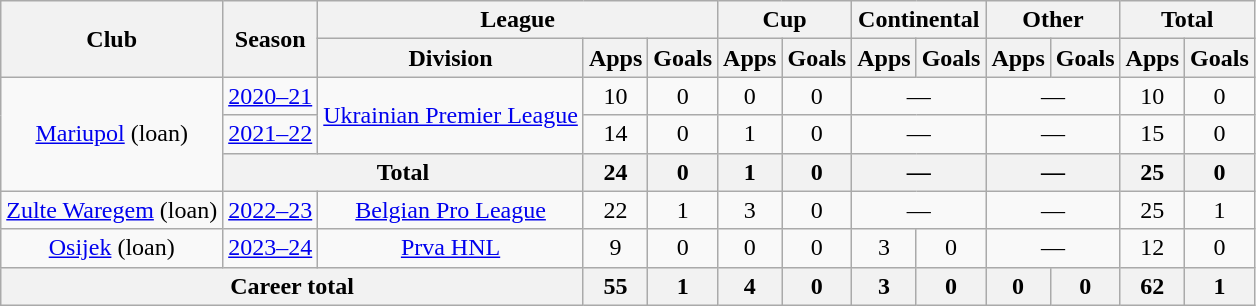<table class="wikitable" style="text-align:center">
<tr>
<th rowspan="2">Club</th>
<th rowspan="2">Season</th>
<th colspan="3">League</th>
<th colspan="2">Cup</th>
<th colspan="2">Continental</th>
<th colspan="2">Other</th>
<th colspan="2">Total</th>
</tr>
<tr>
<th>Division</th>
<th>Apps</th>
<th>Goals</th>
<th>Apps</th>
<th>Goals</th>
<th>Apps</th>
<th>Goals</th>
<th>Apps</th>
<th>Goals</th>
<th>Apps</th>
<th>Goals</th>
</tr>
<tr>
<td rowspan="3"><a href='#'>Mariupol</a> (loan)</td>
<td><a href='#'>2020–21</a></td>
<td rowspan="2"><a href='#'>Ukrainian Premier League</a></td>
<td>10</td>
<td>0</td>
<td>0</td>
<td>0</td>
<td colspan="2">—</td>
<td colspan="2">—</td>
<td>10</td>
<td>0</td>
</tr>
<tr>
<td><a href='#'>2021–22</a></td>
<td>14</td>
<td>0</td>
<td>1</td>
<td>0</td>
<td colspan="2">—</td>
<td colspan="2">—</td>
<td>15</td>
<td>0</td>
</tr>
<tr>
<th colspan="2">Total</th>
<th>24</th>
<th>0</th>
<th>1</th>
<th>0</th>
<th colspan="2">—</th>
<th colspan="2">—</th>
<th>25</th>
<th>0</th>
</tr>
<tr>
<td><a href='#'>Zulte Waregem</a> (loan)</td>
<td><a href='#'>2022–23</a></td>
<td><a href='#'>Belgian Pro League</a></td>
<td>22</td>
<td>1</td>
<td>3</td>
<td>0</td>
<td colspan="2">—</td>
<td colspan="2">—</td>
<td>25</td>
<td>1</td>
</tr>
<tr>
<td><a href='#'>Osijek</a> (loan)</td>
<td><a href='#'>2023–24</a></td>
<td><a href='#'>Prva HNL</a></td>
<td>9</td>
<td>0</td>
<td>0</td>
<td>0</td>
<td>3</td>
<td>0</td>
<td colspan="2">—</td>
<td>12</td>
<td>0</td>
</tr>
<tr>
<th colspan="3">Career total</th>
<th>55</th>
<th>1</th>
<th>4</th>
<th>0</th>
<th>3</th>
<th>0</th>
<th>0</th>
<th>0</th>
<th>62</th>
<th>1</th>
</tr>
</table>
